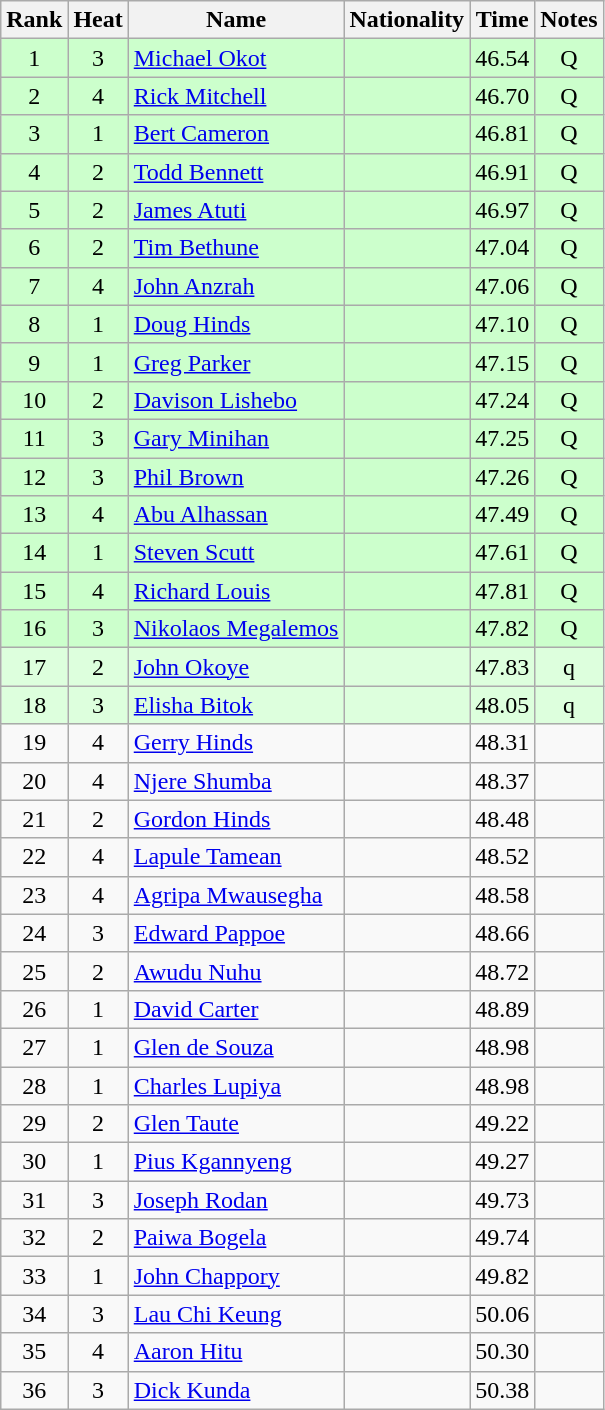<table class="wikitable sortable" style="text-align:center">
<tr>
<th>Rank</th>
<th>Heat</th>
<th>Name</th>
<th>Nationality</th>
<th>Time</th>
<th>Notes</th>
</tr>
<tr bgcolor=ccffcc>
<td>1</td>
<td>3</td>
<td align=left><a href='#'>Michael Okot</a></td>
<td align=left></td>
<td>46.54</td>
<td>Q</td>
</tr>
<tr bgcolor=ccffcc>
<td>2</td>
<td>4</td>
<td align=left><a href='#'>Rick Mitchell</a></td>
<td align=left></td>
<td>46.70</td>
<td>Q</td>
</tr>
<tr bgcolor=ccffcc>
<td>3</td>
<td>1</td>
<td align=left><a href='#'>Bert Cameron</a></td>
<td align=left></td>
<td>46.81</td>
<td>Q</td>
</tr>
<tr bgcolor=ccffcc>
<td>4</td>
<td>2</td>
<td align=left><a href='#'>Todd Bennett</a></td>
<td align=left></td>
<td>46.91</td>
<td>Q</td>
</tr>
<tr bgcolor=ccffcc>
<td>5</td>
<td>2</td>
<td align=left><a href='#'>James Atuti</a></td>
<td align=left></td>
<td>46.97</td>
<td>Q</td>
</tr>
<tr bgcolor=ccffcc>
<td>6</td>
<td>2</td>
<td align=left><a href='#'>Tim Bethune</a></td>
<td align=left></td>
<td>47.04</td>
<td>Q</td>
</tr>
<tr bgcolor=ccffcc>
<td>7</td>
<td>4</td>
<td align=left><a href='#'>John Anzrah</a></td>
<td align=left></td>
<td>47.06</td>
<td>Q</td>
</tr>
<tr bgcolor=ccffcc>
<td>8</td>
<td>1</td>
<td align=left><a href='#'>Doug Hinds</a></td>
<td align=left></td>
<td>47.10</td>
<td>Q</td>
</tr>
<tr bgcolor=ccffcc>
<td>9</td>
<td>1</td>
<td align=left><a href='#'>Greg Parker</a></td>
<td align=left></td>
<td>47.15</td>
<td>Q</td>
</tr>
<tr bgcolor=ccffcc>
<td>10</td>
<td>2</td>
<td align=left><a href='#'>Davison Lishebo</a></td>
<td align=left></td>
<td>47.24</td>
<td>Q</td>
</tr>
<tr bgcolor=ccffcc>
<td>11</td>
<td>3</td>
<td align=left><a href='#'>Gary Minihan</a></td>
<td align=left></td>
<td>47.25</td>
<td>Q</td>
</tr>
<tr bgcolor=ccffcc>
<td>12</td>
<td>3</td>
<td align=left><a href='#'>Phil Brown</a></td>
<td align=left></td>
<td>47.26</td>
<td>Q</td>
</tr>
<tr bgcolor=ccffcc>
<td>13</td>
<td>4</td>
<td align=left><a href='#'>Abu Alhassan</a></td>
<td align=left></td>
<td>47.49</td>
<td>Q</td>
</tr>
<tr bgcolor=ccffcc>
<td>14</td>
<td>1</td>
<td align=left><a href='#'>Steven Scutt</a></td>
<td align=left></td>
<td>47.61</td>
<td>Q</td>
</tr>
<tr bgcolor=ccffcc>
<td>15</td>
<td>4</td>
<td align=left><a href='#'>Richard Louis</a></td>
<td align=left></td>
<td>47.81</td>
<td>Q</td>
</tr>
<tr bgcolor=ccffcc>
<td>16</td>
<td>3</td>
<td align=left><a href='#'>Nikolaos Megalemos</a></td>
<td align=left></td>
<td>47.82</td>
<td>Q</td>
</tr>
<tr bgcolor=ddffdd>
<td>17</td>
<td>2</td>
<td align=left><a href='#'>John Okoye</a></td>
<td align=left></td>
<td>47.83</td>
<td>q</td>
</tr>
<tr bgcolor=ddffdd>
<td>18</td>
<td>3</td>
<td align=left><a href='#'>Elisha Bitok</a></td>
<td align=left></td>
<td>48.05</td>
<td>q</td>
</tr>
<tr>
<td>19</td>
<td>4</td>
<td align=left><a href='#'>Gerry Hinds</a></td>
<td align=left></td>
<td>48.31</td>
<td></td>
</tr>
<tr>
<td>20</td>
<td>4</td>
<td align=left><a href='#'>Njere Shumba</a></td>
<td align=left></td>
<td>48.37</td>
<td></td>
</tr>
<tr>
<td>21</td>
<td>2</td>
<td align=left><a href='#'>Gordon Hinds</a></td>
<td align=left></td>
<td>48.48</td>
<td></td>
</tr>
<tr>
<td>22</td>
<td>4</td>
<td align=left><a href='#'>Lapule Tamean</a></td>
<td align=left></td>
<td>48.52</td>
<td></td>
</tr>
<tr>
<td>23</td>
<td>4</td>
<td align=left><a href='#'>Agripa Mwausegha</a></td>
<td align=left></td>
<td>48.58</td>
<td></td>
</tr>
<tr>
<td>24</td>
<td>3</td>
<td align=left><a href='#'>Edward Pappoe</a></td>
<td align=left></td>
<td>48.66</td>
<td></td>
</tr>
<tr>
<td>25</td>
<td>2</td>
<td align=left><a href='#'>Awudu Nuhu</a></td>
<td align=left></td>
<td>48.72</td>
<td></td>
</tr>
<tr>
<td>26</td>
<td>1</td>
<td align=left><a href='#'>David Carter</a></td>
<td align=left></td>
<td>48.89</td>
<td></td>
</tr>
<tr>
<td>27</td>
<td>1</td>
<td align=left><a href='#'>Glen de Souza</a></td>
<td align=left></td>
<td>48.98</td>
<td></td>
</tr>
<tr>
<td>28</td>
<td>1</td>
<td align=left><a href='#'>Charles Lupiya</a></td>
<td align=left></td>
<td>48.98</td>
<td></td>
</tr>
<tr>
<td>29</td>
<td>2</td>
<td align=left><a href='#'>Glen Taute</a></td>
<td align=left></td>
<td>49.22</td>
<td></td>
</tr>
<tr>
<td>30</td>
<td>1</td>
<td align=left><a href='#'>Pius Kgannyeng</a></td>
<td align=left></td>
<td>49.27</td>
<td></td>
</tr>
<tr>
<td>31</td>
<td>3</td>
<td align=left><a href='#'>Joseph Rodan</a></td>
<td align=left></td>
<td>49.73</td>
<td></td>
</tr>
<tr>
<td>32</td>
<td>2</td>
<td align=left><a href='#'>Paiwa Bogela</a></td>
<td align=left></td>
<td>49.74</td>
<td></td>
</tr>
<tr>
<td>33</td>
<td>1</td>
<td align=left><a href='#'>John Chappory</a></td>
<td align=left></td>
<td>49.82</td>
<td></td>
</tr>
<tr>
<td>34</td>
<td>3</td>
<td align=left><a href='#'>Lau Chi Keung</a></td>
<td align=left></td>
<td>50.06</td>
<td></td>
</tr>
<tr>
<td>35</td>
<td>4</td>
<td align=left><a href='#'>Aaron Hitu</a></td>
<td align=left></td>
<td>50.30</td>
<td></td>
</tr>
<tr>
<td>36</td>
<td>3</td>
<td align=left><a href='#'>Dick Kunda</a></td>
<td align=left></td>
<td>50.38</td>
<td></td>
</tr>
</table>
